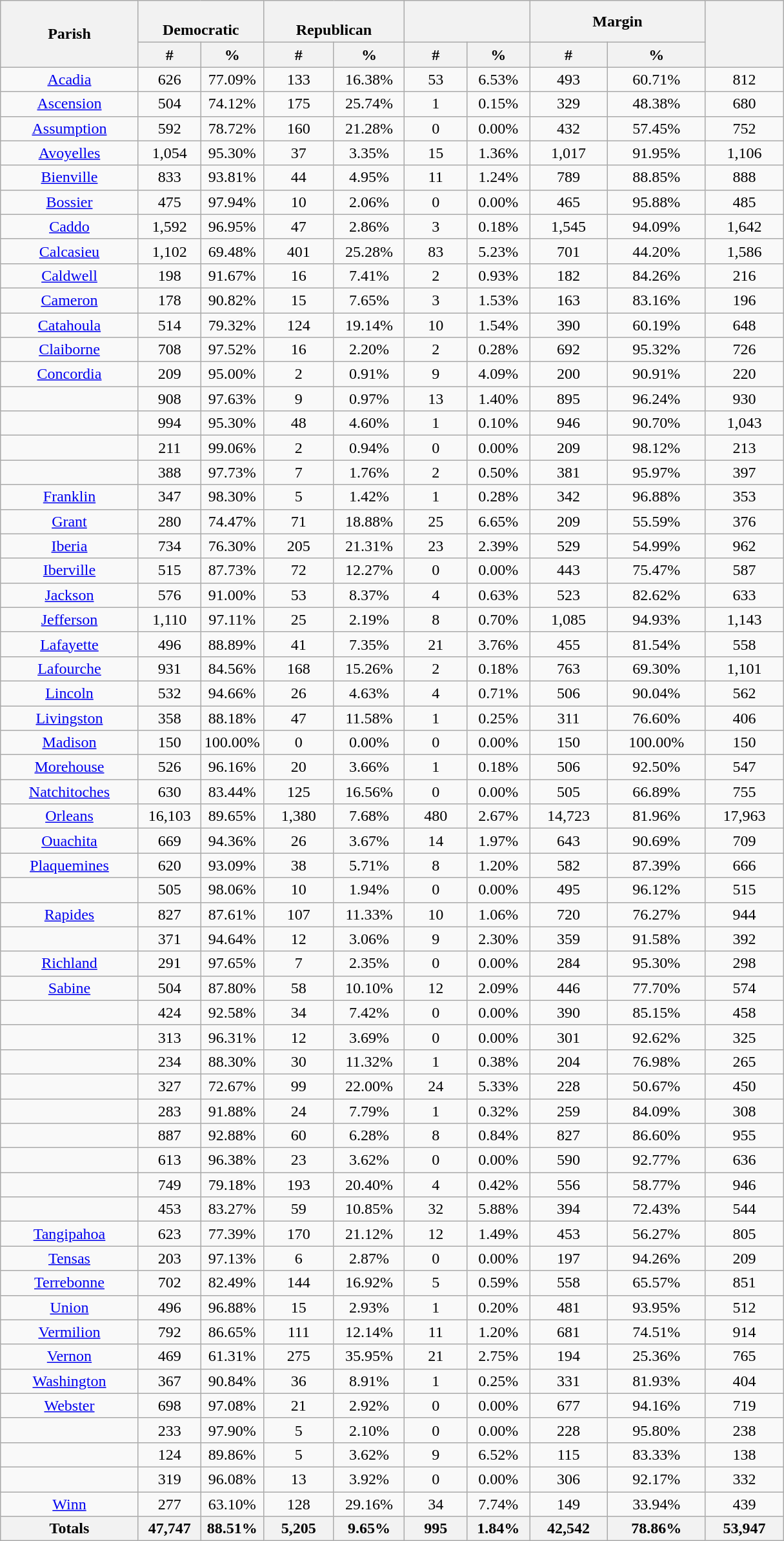<table class="wikitable sortable mw-collapsible mw-collapsed">
<tr>
<th rowspan="2">Parish</th>
<th colspan="2"><br>Democratic</th>
<th colspan="2"><br>Republican</th>
<th colspan="2"><br></th>
<th colspan="2">Margin</th>
<th rowspan="2"></th>
</tr>
<tr style="text-align:center">
<th data-sort-type="number" width="8%">#</th>
<th data-sort-type="number" width="8%">%</th>
<th data-sort-type="number" width="9%">#</th>
<th data-sort-type="number" width="9%">%</th>
<th data-sort-type="number" width="8%">#</th>
<th data-sort-type="number" width="8%">%</th>
<th data-sort-type="number">#</th>
<th data-sort-type="number">%</th>
</tr>
<tr style="text-align:center">
<td><a href='#'>Acadia</a></td>
<td>626</td>
<td>77.09%</td>
<td>133</td>
<td>16.38%</td>
<td>53</td>
<td>6.53%</td>
<td>493</td>
<td>60.71%</td>
<td>812</td>
</tr>
<tr style="text-align:center">
<td><a href='#'>Ascension</a></td>
<td>504</td>
<td>74.12%</td>
<td>175</td>
<td>25.74%</td>
<td>1</td>
<td>0.15%</td>
<td>329</td>
<td>48.38%</td>
<td>680</td>
</tr>
<tr style="text-align:center">
<td><a href='#'>Assumption</a></td>
<td>592</td>
<td>78.72%</td>
<td>160</td>
<td>21.28%</td>
<td>0</td>
<td>0.00%</td>
<td>432</td>
<td>57.45%</td>
<td>752</td>
</tr>
<tr style="text-align:center">
<td><a href='#'>Avoyelles</a></td>
<td>1,054</td>
<td>95.30%</td>
<td>37</td>
<td>3.35%</td>
<td>15</td>
<td>1.36%</td>
<td>1,017</td>
<td>91.95%</td>
<td>1,106</td>
</tr>
<tr style="text-align:center">
<td><a href='#'>Bienville</a></td>
<td>833</td>
<td>93.81%</td>
<td>44</td>
<td>4.95%</td>
<td>11</td>
<td>1.24%</td>
<td>789</td>
<td>88.85%</td>
<td>888</td>
</tr>
<tr style="text-align:center">
<td><a href='#'>Bossier</a></td>
<td>475</td>
<td>97.94%</td>
<td>10</td>
<td>2.06%</td>
<td>0</td>
<td>0.00%</td>
<td>465</td>
<td>95.88%</td>
<td>485</td>
</tr>
<tr style="text-align:center">
<td><a href='#'>Caddo</a></td>
<td>1,592</td>
<td>96.95%</td>
<td>47</td>
<td>2.86%</td>
<td>3</td>
<td>0.18%</td>
<td>1,545</td>
<td>94.09%</td>
<td>1,642</td>
</tr>
<tr style="text-align:center">
<td><a href='#'>Calcasieu</a></td>
<td>1,102</td>
<td>69.48%</td>
<td>401</td>
<td>25.28%</td>
<td>83</td>
<td>5.23%</td>
<td>701</td>
<td>44.20%</td>
<td>1,586</td>
</tr>
<tr style="text-align:center">
<td><a href='#'>Caldwell</a></td>
<td>198</td>
<td>91.67%</td>
<td>16</td>
<td>7.41%</td>
<td>2</td>
<td>0.93%</td>
<td>182</td>
<td>84.26%</td>
<td>216</td>
</tr>
<tr style="text-align:center">
<td><a href='#'>Cameron</a></td>
<td>178</td>
<td>90.82%</td>
<td>15</td>
<td>7.65%</td>
<td>3</td>
<td>1.53%</td>
<td>163</td>
<td>83.16%</td>
<td>196</td>
</tr>
<tr style="text-align:center">
<td><a href='#'>Catahoula</a></td>
<td>514</td>
<td>79.32%</td>
<td>124</td>
<td>19.14%</td>
<td>10</td>
<td>1.54%</td>
<td>390</td>
<td>60.19%</td>
<td>648</td>
</tr>
<tr style="text-align:center">
<td><a href='#'>Claiborne</a></td>
<td>708</td>
<td>97.52%</td>
<td>16</td>
<td>2.20%</td>
<td>2</td>
<td>0.28%</td>
<td>692</td>
<td>95.32%</td>
<td>726</td>
</tr>
<tr style="text-align:center">
<td><a href='#'>Concordia</a></td>
<td>209</td>
<td>95.00%</td>
<td>2</td>
<td>0.91%</td>
<td>9</td>
<td>4.09%</td>
<td>200</td>
<td>90.91%</td>
<td>220</td>
</tr>
<tr style="text-align:center">
<td></td>
<td>908</td>
<td>97.63%</td>
<td>9</td>
<td>0.97%</td>
<td>13</td>
<td>1.40%</td>
<td>895</td>
<td>96.24%</td>
<td>930</td>
</tr>
<tr style="text-align:center">
<td></td>
<td>994</td>
<td>95.30%</td>
<td>48</td>
<td>4.60%</td>
<td>1</td>
<td>0.10%</td>
<td>946</td>
<td>90.70%</td>
<td>1,043</td>
</tr>
<tr style="text-align:center">
<td></td>
<td>211</td>
<td>99.06%</td>
<td>2</td>
<td>0.94%</td>
<td>0</td>
<td>0.00%</td>
<td>209</td>
<td>98.12%</td>
<td>213</td>
</tr>
<tr style="text-align:center">
<td></td>
<td>388</td>
<td>97.73%</td>
<td>7</td>
<td>1.76%</td>
<td>2</td>
<td>0.50%</td>
<td>381</td>
<td>95.97%</td>
<td>397</td>
</tr>
<tr style="text-align:center">
<td><a href='#'>Franklin</a></td>
<td>347</td>
<td>98.30%</td>
<td>5</td>
<td>1.42%</td>
<td>1</td>
<td>0.28%</td>
<td>342</td>
<td>96.88%</td>
<td>353</td>
</tr>
<tr style="text-align:center">
<td><a href='#'>Grant</a></td>
<td>280</td>
<td>74.47%</td>
<td>71</td>
<td>18.88%</td>
<td>25</td>
<td>6.65%</td>
<td>209</td>
<td>55.59%</td>
<td>376</td>
</tr>
<tr style="text-align:center">
<td><a href='#'>Iberia</a></td>
<td>734</td>
<td>76.30%</td>
<td>205</td>
<td>21.31%</td>
<td>23</td>
<td>2.39%</td>
<td>529</td>
<td>54.99%</td>
<td>962</td>
</tr>
<tr style="text-align:center">
<td><a href='#'>Iberville</a></td>
<td>515</td>
<td>87.73%</td>
<td>72</td>
<td>12.27%</td>
<td>0</td>
<td>0.00%</td>
<td>443</td>
<td>75.47%</td>
<td>587</td>
</tr>
<tr style="text-align:center">
<td><a href='#'>Jackson</a></td>
<td>576</td>
<td>91.00%</td>
<td>53</td>
<td>8.37%</td>
<td>4</td>
<td>0.63%</td>
<td>523</td>
<td>82.62%</td>
<td>633</td>
</tr>
<tr style="text-align:center">
<td><a href='#'>Jefferson</a></td>
<td>1,110</td>
<td>97.11%</td>
<td>25</td>
<td>2.19%</td>
<td>8</td>
<td>0.70%</td>
<td>1,085</td>
<td>94.93%</td>
<td>1,143</td>
</tr>
<tr style="text-align:center">
<td><a href='#'>Lafayette</a></td>
<td>496</td>
<td>88.89%</td>
<td>41</td>
<td>7.35%</td>
<td>21</td>
<td>3.76%</td>
<td>455</td>
<td>81.54%</td>
<td>558</td>
</tr>
<tr style="text-align:center">
<td><a href='#'>Lafourche</a></td>
<td>931</td>
<td>84.56%</td>
<td>168</td>
<td>15.26%</td>
<td>2</td>
<td>0.18%</td>
<td>763</td>
<td>69.30%</td>
<td>1,101</td>
</tr>
<tr style="text-align:center">
<td><a href='#'>Lincoln</a></td>
<td>532</td>
<td>94.66%</td>
<td>26</td>
<td>4.63%</td>
<td>4</td>
<td>0.71%</td>
<td>506</td>
<td>90.04%</td>
<td>562</td>
</tr>
<tr style="text-align:center">
<td><a href='#'>Livingston</a></td>
<td>358</td>
<td>88.18%</td>
<td>47</td>
<td>11.58%</td>
<td>1</td>
<td>0.25%</td>
<td>311</td>
<td>76.60%</td>
<td>406</td>
</tr>
<tr style="text-align:center">
<td><a href='#'>Madison</a></td>
<td>150</td>
<td>100.00%</td>
<td>0</td>
<td>0.00%</td>
<td>0</td>
<td>0.00%</td>
<td>150</td>
<td>100.00%</td>
<td>150</td>
</tr>
<tr style="text-align:center">
<td><a href='#'>Morehouse</a></td>
<td>526</td>
<td>96.16%</td>
<td>20</td>
<td>3.66%</td>
<td>1</td>
<td>0.18%</td>
<td>506</td>
<td>92.50%</td>
<td>547</td>
</tr>
<tr style="text-align:center">
<td><a href='#'>Natchitoches</a></td>
<td>630</td>
<td>83.44%</td>
<td>125</td>
<td>16.56%</td>
<td>0</td>
<td>0.00%</td>
<td>505</td>
<td>66.89%</td>
<td>755</td>
</tr>
<tr style="text-align:center">
<td><a href='#'>Orleans</a></td>
<td>16,103</td>
<td>89.65%</td>
<td>1,380</td>
<td>7.68%</td>
<td>480</td>
<td>2.67%</td>
<td>14,723</td>
<td>81.96%</td>
<td>17,963</td>
</tr>
<tr style="text-align:center">
<td><a href='#'>Ouachita</a></td>
<td>669</td>
<td>94.36%</td>
<td>26</td>
<td>3.67%</td>
<td>14</td>
<td>1.97%</td>
<td>643</td>
<td>90.69%</td>
<td>709</td>
</tr>
<tr style="text-align:center">
<td><a href='#'>Plaquemines</a></td>
<td>620</td>
<td>93.09%</td>
<td>38</td>
<td>5.71%</td>
<td>8</td>
<td>1.20%</td>
<td>582</td>
<td>87.39%</td>
<td>666</td>
</tr>
<tr style="text-align:center">
<td></td>
<td>505</td>
<td>98.06%</td>
<td>10</td>
<td>1.94%</td>
<td>0</td>
<td>0.00%</td>
<td>495</td>
<td>96.12%</td>
<td>515</td>
</tr>
<tr style="text-align:center">
<td><a href='#'>Rapides</a></td>
<td>827</td>
<td>87.61%</td>
<td>107</td>
<td>11.33%</td>
<td>10</td>
<td>1.06%</td>
<td>720</td>
<td>76.27%</td>
<td>944</td>
</tr>
<tr style="text-align:center">
<td></td>
<td>371</td>
<td>94.64%</td>
<td>12</td>
<td>3.06%</td>
<td>9</td>
<td>2.30%</td>
<td>359</td>
<td>91.58%</td>
<td>392</td>
</tr>
<tr style="text-align:center">
<td><a href='#'>Richland</a></td>
<td>291</td>
<td>97.65%</td>
<td>7</td>
<td>2.35%</td>
<td>0</td>
<td>0.00%</td>
<td>284</td>
<td>95.30%</td>
<td>298</td>
</tr>
<tr style="text-align:center">
<td><a href='#'>Sabine</a></td>
<td>504</td>
<td>87.80%</td>
<td>58</td>
<td>10.10%</td>
<td>12</td>
<td>2.09%</td>
<td>446</td>
<td>77.70%</td>
<td>574</td>
</tr>
<tr style="text-align:center">
<td></td>
<td>424</td>
<td>92.58%</td>
<td>34</td>
<td>7.42%</td>
<td>0</td>
<td>0.00%</td>
<td>390</td>
<td>85.15%</td>
<td>458</td>
</tr>
<tr style="text-align:center">
<td></td>
<td>313</td>
<td>96.31%</td>
<td>12</td>
<td>3.69%</td>
<td>0</td>
<td>0.00%</td>
<td>301</td>
<td>92.62%</td>
<td>325</td>
</tr>
<tr style="text-align:center">
<td></td>
<td>234</td>
<td>88.30%</td>
<td>30</td>
<td>11.32%</td>
<td>1</td>
<td>0.38%</td>
<td>204</td>
<td>76.98%</td>
<td>265</td>
</tr>
<tr style="text-align:center">
<td></td>
<td>327</td>
<td>72.67%</td>
<td>99</td>
<td>22.00%</td>
<td>24</td>
<td>5.33%</td>
<td>228</td>
<td>50.67%</td>
<td>450</td>
</tr>
<tr style="text-align:center">
<td></td>
<td>283</td>
<td>91.88%</td>
<td>24</td>
<td>7.79%</td>
<td>1</td>
<td>0.32%</td>
<td>259</td>
<td>84.09%</td>
<td>308</td>
</tr>
<tr style="text-align:center">
<td></td>
<td>887</td>
<td>92.88%</td>
<td>60</td>
<td>6.28%</td>
<td>8</td>
<td>0.84%</td>
<td>827</td>
<td>86.60%</td>
<td>955</td>
</tr>
<tr style="text-align:center">
<td></td>
<td>613</td>
<td>96.38%</td>
<td>23</td>
<td>3.62%</td>
<td>0</td>
<td>0.00%</td>
<td>590</td>
<td>92.77%</td>
<td>636</td>
</tr>
<tr style="text-align:center">
<td></td>
<td>749</td>
<td>79.18%</td>
<td>193</td>
<td>20.40%</td>
<td>4</td>
<td>0.42%</td>
<td>556</td>
<td>58.77%</td>
<td>946</td>
</tr>
<tr style="text-align:center">
<td></td>
<td>453</td>
<td>83.27%</td>
<td>59</td>
<td>10.85%</td>
<td>32</td>
<td>5.88%</td>
<td>394</td>
<td>72.43%</td>
<td>544</td>
</tr>
<tr style="text-align:center">
<td><a href='#'>Tangipahoa</a></td>
<td>623</td>
<td>77.39%</td>
<td>170</td>
<td>21.12%</td>
<td>12</td>
<td>1.49%</td>
<td>453</td>
<td>56.27%</td>
<td>805</td>
</tr>
<tr style="text-align:center">
<td><a href='#'>Tensas</a></td>
<td>203</td>
<td>97.13%</td>
<td>6</td>
<td>2.87%</td>
<td>0</td>
<td>0.00%</td>
<td>197</td>
<td>94.26%</td>
<td>209</td>
</tr>
<tr style="text-align:center">
<td><a href='#'>Terrebonne</a></td>
<td>702</td>
<td>82.49%</td>
<td>144</td>
<td>16.92%</td>
<td>5</td>
<td>0.59%</td>
<td>558</td>
<td>65.57%</td>
<td>851</td>
</tr>
<tr style="text-align:center">
<td><a href='#'>Union</a></td>
<td>496</td>
<td>96.88%</td>
<td>15</td>
<td>2.93%</td>
<td>1</td>
<td>0.20%</td>
<td>481</td>
<td>93.95%</td>
<td>512</td>
</tr>
<tr style="text-align:center">
<td><a href='#'>Vermilion</a></td>
<td>792</td>
<td>86.65%</td>
<td>111</td>
<td>12.14%</td>
<td>11</td>
<td>1.20%</td>
<td>681</td>
<td>74.51%</td>
<td>914</td>
</tr>
<tr style="text-align:center">
<td><a href='#'>Vernon</a></td>
<td>469</td>
<td>61.31%</td>
<td>275</td>
<td>35.95%</td>
<td>21</td>
<td>2.75%</td>
<td>194</td>
<td>25.36%</td>
<td>765</td>
</tr>
<tr style="text-align:center">
<td><a href='#'>Washington</a></td>
<td>367</td>
<td>90.84%</td>
<td>36</td>
<td>8.91%</td>
<td>1</td>
<td>0.25%</td>
<td>331</td>
<td>81.93%</td>
<td>404</td>
</tr>
<tr style="text-align:center">
<td><a href='#'>Webster</a></td>
<td>698</td>
<td>97.08%</td>
<td>21</td>
<td>2.92%</td>
<td>0</td>
<td>0.00%</td>
<td>677</td>
<td>94.16%</td>
<td>719</td>
</tr>
<tr style="text-align:center">
<td></td>
<td>233</td>
<td>97.90%</td>
<td>5</td>
<td>2.10%</td>
<td>0</td>
<td>0.00%</td>
<td>228</td>
<td>95.80%</td>
<td>238</td>
</tr>
<tr style="text-align:center">
<td></td>
<td>124</td>
<td>89.86%</td>
<td>5</td>
<td>3.62%</td>
<td>9</td>
<td>6.52%</td>
<td>115</td>
<td>83.33%</td>
<td>138</td>
</tr>
<tr style="text-align:center">
<td></td>
<td>319</td>
<td>96.08%</td>
<td>13</td>
<td>3.92%</td>
<td>0</td>
<td>0.00%</td>
<td>306</td>
<td>92.17%</td>
<td>332</td>
</tr>
<tr style="text-align:center">
<td><a href='#'>Winn</a></td>
<td>277</td>
<td>63.10%</td>
<td>128</td>
<td>29.16%</td>
<td>34</td>
<td>7.74%</td>
<td>149</td>
<td>33.94%</td>
<td>439</td>
</tr>
<tr>
<th>Totals</th>
<th>47,747</th>
<th>88.51%</th>
<th>5,205</th>
<th>9.65%</th>
<th>995</th>
<th>1.84%</th>
<th>42,542</th>
<th>78.86%</th>
<th>53,947</th>
</tr>
</table>
